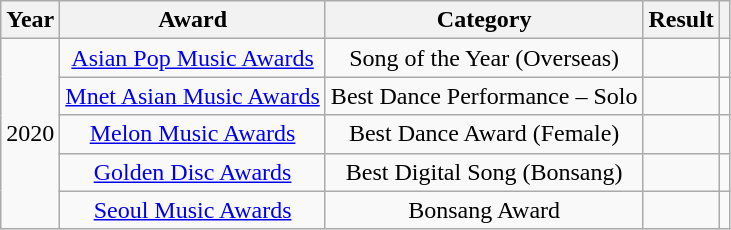<table class="wikitable" style="text-align:center;">
<tr>
<th>Year</th>
<th>Award</th>
<th>Category</th>
<th>Result</th>
<th></th>
</tr>
<tr>
<td rowspan="5">2020</td>
<td><a href='#'>Asian Pop Music Awards</a></td>
<td>Song of the Year (Overseas)</td>
<td></td>
<td></td>
</tr>
<tr>
<td><a href='#'>Mnet Asian Music Awards</a></td>
<td>Best Dance Performance – Solo</td>
<td></td>
<td></td>
</tr>
<tr>
<td><a href='#'>Melon Music Awards</a></td>
<td>Best Dance Award (Female)</td>
<td></td>
<td></td>
</tr>
<tr>
<td><a href='#'>Golden Disc Awards</a></td>
<td>Best Digital Song (Bonsang)</td>
<td></td>
<td></td>
</tr>
<tr>
<td><a href='#'>Seoul Music Awards</a></td>
<td>Bonsang Award</td>
<td></td>
<td></td>
</tr>
</table>
